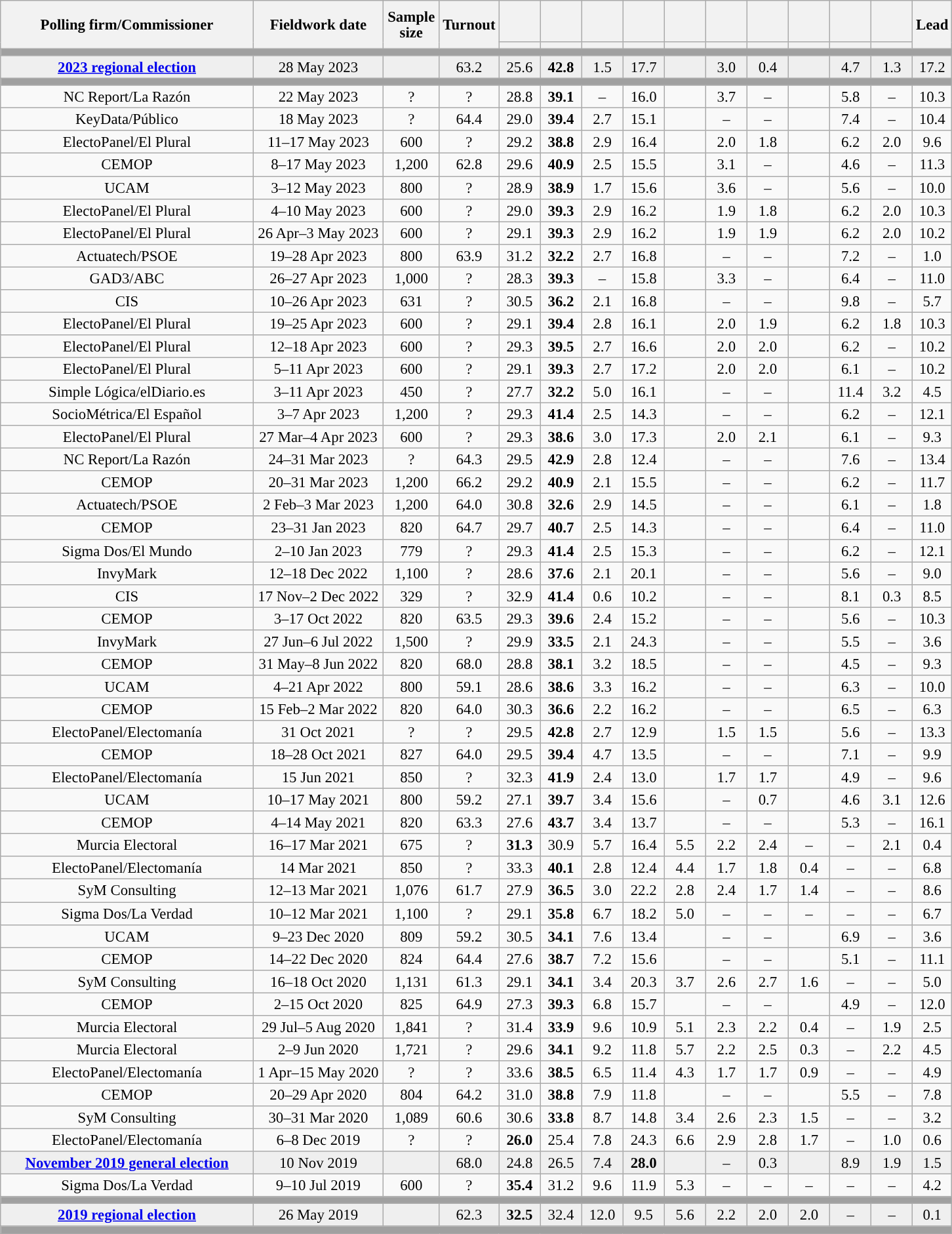<table class="wikitable collapsible collapsed" style="text-align:center; font-size:95%; line-height:16px;">
<tr style="height:42px;">
<th style="width:250px;" rowspan="2">Polling firm/Commissioner</th>
<th style="width:125px;" rowspan="2">Fieldwork date</th>
<th style="width:50px;" rowspan="2">Sample size</th>
<th style="width:45px;" rowspan="2">Turnout</th>
<th style="width:35px;"></th>
<th style="width:35px;"></th>
<th style="width:35px;"></th>
<th style="width:35px;"></th>
<th style="width:35px;"></th>
<th style="width:35px;"></th>
<th style="width:35px;"></th>
<th style="width:35px;"></th>
<th style="width:35px;"></th>
<th style="width:35px;"></th>
<th style="width:30px;" rowspan="2">Lead</th>
</tr>
<tr>
<th style="color:inherit;background:"></th>
<th style="color:inherit;background:"></th>
<th style="color:inherit;background:"></th>
<th style="color:inherit;background:"></th>
<th style="color:inherit;background:"></th>
<th style="color:inherit;background:"></th>
<th style="color:inherit;background:"></th>
<th style="color:inherit;background:"></th>
<th style="color:inherit;background:"></th>
<th style="color:inherit;background:"></th>
</tr>
<tr>
<td colspan="15" style="background:#A0A0A0"></td>
</tr>
<tr style="background:#EFEFEF;">
<td><strong><a href='#'>2023 regional election</a></strong></td>
<td>28 May 2023</td>
<td></td>
<td>63.2</td>
<td>25.6<br></td>
<td><strong>42.8</strong><br></td>
<td>1.5<br></td>
<td>17.7<br></td>
<td></td>
<td>3.0<br></td>
<td>0.4<br></td>
<td></td>
<td>4.7<br></td>
<td>1.3<br></td>
<td style="background:">17.2</td>
</tr>
<tr>
<td colspan="15" style="background:#A0A0A0"></td>
</tr>
<tr>
<td>NC Report/La Razón</td>
<td>22 May 2023</td>
<td>?</td>
<td>?</td>
<td>28.8<br></td>
<td><strong>39.1</strong><br></td>
<td>–</td>
<td>16.0<br></td>
<td></td>
<td>3.7<br></td>
<td>–</td>
<td></td>
<td>5.8<br></td>
<td>–</td>
<td style="background:">10.3</td>
</tr>
<tr>
<td>KeyData/Público</td>
<td>18 May 2023</td>
<td>?</td>
<td>64.4</td>
<td>29.0<br></td>
<td><strong>39.4</strong><br></td>
<td>2.7<br></td>
<td>15.1<br></td>
<td></td>
<td>–</td>
<td>–</td>
<td></td>
<td>7.4<br></td>
<td>–</td>
<td style="background:">10.4</td>
</tr>
<tr>
<td>ElectoPanel/El Plural</td>
<td>11–17 May 2023</td>
<td>600</td>
<td>?</td>
<td>29.2<br></td>
<td><strong>38.8</strong><br></td>
<td>2.9<br></td>
<td>16.4<br></td>
<td></td>
<td>2.0<br></td>
<td>1.8<br></td>
<td></td>
<td>6.2<br></td>
<td>2.0<br></td>
<td style="background:">9.6</td>
</tr>
<tr>
<td>CEMOP</td>
<td>8–17 May 2023</td>
<td>1,200</td>
<td>62.8</td>
<td>29.6<br></td>
<td><strong>40.9</strong><br></td>
<td>2.5<br></td>
<td>15.5<br></td>
<td></td>
<td>3.1<br></td>
<td>–</td>
<td></td>
<td>4.6<br></td>
<td>–</td>
<td style="background:">11.3</td>
</tr>
<tr>
<td>UCAM</td>
<td>3–12 May 2023</td>
<td>800</td>
<td>?</td>
<td>28.9<br></td>
<td><strong>38.9</strong><br></td>
<td>1.7<br></td>
<td>15.6<br></td>
<td></td>
<td>3.6<br></td>
<td>–</td>
<td></td>
<td>5.6<br></td>
<td>–</td>
<td style="background:">10.0</td>
</tr>
<tr>
<td>ElectoPanel/El Plural</td>
<td>4–10 May 2023</td>
<td>600</td>
<td>?</td>
<td>29.0<br></td>
<td><strong>39.3</strong><br></td>
<td>2.9<br></td>
<td>16.2<br></td>
<td></td>
<td>1.9<br></td>
<td>1.8<br></td>
<td></td>
<td>6.2<br></td>
<td>2.0<br></td>
<td style="background:">10.3</td>
</tr>
<tr>
<td>ElectoPanel/El Plural</td>
<td>26 Apr–3 May 2023</td>
<td>600</td>
<td>?</td>
<td>29.1<br></td>
<td><strong>39.3</strong><br></td>
<td>2.9<br></td>
<td>16.2<br></td>
<td></td>
<td>1.9<br></td>
<td>1.9<br></td>
<td></td>
<td>6.2<br></td>
<td>2.0<br></td>
<td style="background:">10.2</td>
</tr>
<tr>
<td>Actuatech/PSOE</td>
<td>19–28 Apr 2023</td>
<td>800</td>
<td>63.9</td>
<td>31.2<br></td>
<td><strong>32.2</strong><br></td>
<td>2.7<br></td>
<td>16.8<br></td>
<td></td>
<td>–</td>
<td>–</td>
<td></td>
<td>7.2<br></td>
<td>–</td>
<td style="background:">1.0</td>
</tr>
<tr>
<td>GAD3/ABC</td>
<td>26–27 Apr 2023</td>
<td>1,000</td>
<td>?</td>
<td>28.3<br></td>
<td><strong>39.3</strong><br></td>
<td>–</td>
<td>15.8<br></td>
<td></td>
<td>3.3<br></td>
<td>–</td>
<td></td>
<td>6.4<br></td>
<td>–</td>
<td style="background:">11.0</td>
</tr>
<tr>
<td>CIS</td>
<td>10–26 Apr 2023</td>
<td>631</td>
<td>?</td>
<td>30.5<br></td>
<td><strong>36.2</strong><br></td>
<td>2.1<br></td>
<td>16.8<br></td>
<td></td>
<td>–</td>
<td>–</td>
<td></td>
<td>9.8<br></td>
<td>–</td>
<td style="background:">5.7</td>
</tr>
<tr>
<td>ElectoPanel/El Plural</td>
<td>19–25 Apr 2023</td>
<td>600</td>
<td>?</td>
<td>29.1<br></td>
<td><strong>39.4</strong><br></td>
<td>2.8<br></td>
<td>16.1<br></td>
<td></td>
<td>2.0<br></td>
<td>1.9<br></td>
<td></td>
<td>6.2<br></td>
<td>1.8<br></td>
<td style="background:">10.3</td>
</tr>
<tr>
<td>ElectoPanel/El Plural</td>
<td>12–18 Apr 2023</td>
<td>600</td>
<td>?</td>
<td>29.3<br></td>
<td><strong>39.5</strong><br></td>
<td>2.7<br></td>
<td>16.6<br></td>
<td></td>
<td>2.0<br></td>
<td>2.0<br></td>
<td></td>
<td>6.2<br></td>
<td>–</td>
<td style="background:">10.2</td>
</tr>
<tr>
<td>ElectoPanel/El Plural</td>
<td>5–11 Apr 2023</td>
<td>600</td>
<td>?</td>
<td>29.1<br></td>
<td><strong>39.3</strong><br></td>
<td>2.7<br></td>
<td>17.2<br></td>
<td></td>
<td>2.0<br></td>
<td>2.0<br></td>
<td></td>
<td>6.1<br></td>
<td>–</td>
<td style="background:">10.2</td>
</tr>
<tr>
<td>Simple Lógica/elDiario.es</td>
<td>3–11 Apr 2023</td>
<td>450</td>
<td>?</td>
<td>27.7<br></td>
<td><strong>32.2</strong><br></td>
<td>5.0<br></td>
<td>16.1<br></td>
<td></td>
<td>–</td>
<td>–</td>
<td></td>
<td>11.4<br></td>
<td>3.2<br></td>
<td style="background:">4.5</td>
</tr>
<tr>
<td>SocioMétrica/El Español</td>
<td>3–7 Apr 2023</td>
<td>1,200</td>
<td>?</td>
<td>29.3<br></td>
<td><strong>41.4</strong><br></td>
<td>2.5<br></td>
<td>14.3<br></td>
<td></td>
<td>–</td>
<td>–</td>
<td></td>
<td>6.2<br></td>
<td>–</td>
<td style="background:">12.1</td>
</tr>
<tr>
<td>ElectoPanel/El Plural</td>
<td>27 Mar–4 Apr 2023</td>
<td>600</td>
<td>?</td>
<td>29.3<br></td>
<td><strong>38.6</strong><br></td>
<td>3.0<br></td>
<td>17.3<br></td>
<td></td>
<td>2.0<br></td>
<td>2.1<br></td>
<td></td>
<td>6.1<br></td>
<td>–</td>
<td style="background:">9.3</td>
</tr>
<tr>
<td>NC Report/La Razón</td>
<td>24–31 Mar 2023</td>
<td>?</td>
<td>64.3</td>
<td>29.5<br></td>
<td><strong>42.9</strong><br></td>
<td>2.8<br></td>
<td>12.4<br></td>
<td></td>
<td>–</td>
<td>–</td>
<td></td>
<td>7.6<br></td>
<td>–</td>
<td style="background:">13.4</td>
</tr>
<tr>
<td>CEMOP</td>
<td>20–31 Mar 2023</td>
<td>1,200</td>
<td>66.2</td>
<td>29.2<br></td>
<td><strong>40.9</strong><br></td>
<td>2.1<br></td>
<td>15.5<br></td>
<td></td>
<td>–</td>
<td>–</td>
<td></td>
<td>6.2<br></td>
<td>–</td>
<td style="background:">11.7</td>
</tr>
<tr>
<td>Actuatech/PSOE</td>
<td>2 Feb–3 Mar 2023</td>
<td>1,200</td>
<td>64.0</td>
<td>30.8<br></td>
<td><strong>32.6</strong><br></td>
<td>2.9<br></td>
<td>14.5<br></td>
<td></td>
<td>–</td>
<td>–</td>
<td></td>
<td>6.1<br></td>
<td>–</td>
<td style="background:">1.8</td>
</tr>
<tr>
<td>CEMOP</td>
<td>23–31 Jan 2023</td>
<td>820</td>
<td>64.7</td>
<td>29.7<br></td>
<td><strong>40.7</strong><br></td>
<td>2.5<br></td>
<td>14.3<br></td>
<td></td>
<td>–</td>
<td>–</td>
<td></td>
<td>6.4<br></td>
<td>–</td>
<td style="background:">11.0</td>
</tr>
<tr>
<td>Sigma Dos/El Mundo</td>
<td>2–10 Jan 2023</td>
<td>779</td>
<td>?</td>
<td>29.3<br></td>
<td><strong>41.4</strong><br></td>
<td>2.5<br></td>
<td>15.3<br></td>
<td></td>
<td>–</td>
<td>–</td>
<td></td>
<td>6.2<br></td>
<td>–</td>
<td style="background:">12.1</td>
</tr>
<tr>
<td>InvyMark</td>
<td>12–18 Dec 2022</td>
<td>1,100</td>
<td>?</td>
<td>28.6<br></td>
<td><strong>37.6</strong><br></td>
<td>2.1<br></td>
<td>20.1<br></td>
<td></td>
<td>–</td>
<td>–</td>
<td></td>
<td>5.6<br></td>
<td>–</td>
<td style="background:">9.0</td>
</tr>
<tr>
<td>CIS</td>
<td>17 Nov–2 Dec 2022</td>
<td>329</td>
<td>?</td>
<td>32.9<br></td>
<td><strong>41.4</strong><br></td>
<td>0.6<br></td>
<td>10.2<br></td>
<td></td>
<td>–</td>
<td>–</td>
<td></td>
<td>8.1<br></td>
<td>0.3<br></td>
<td style="background:">8.5</td>
</tr>
<tr>
<td>CEMOP</td>
<td>3–17 Oct 2022</td>
<td>820</td>
<td>63.5</td>
<td>29.3<br></td>
<td><strong>39.6</strong><br></td>
<td>2.4<br></td>
<td>15.2<br></td>
<td></td>
<td>–</td>
<td>–</td>
<td></td>
<td>5.6<br></td>
<td>–</td>
<td style="background:">10.3</td>
</tr>
<tr>
<td>InvyMark</td>
<td>27 Jun–6 Jul 2022</td>
<td>1,500</td>
<td>?</td>
<td>29.9<br></td>
<td><strong>33.5</strong><br></td>
<td>2.1<br></td>
<td>24.3<br></td>
<td></td>
<td>–</td>
<td>–</td>
<td></td>
<td>5.5<br></td>
<td>–</td>
<td style="background:">3.6</td>
</tr>
<tr>
<td>CEMOP</td>
<td>31 May–8 Jun 2022</td>
<td>820</td>
<td>68.0</td>
<td>28.8<br></td>
<td><strong>38.1</strong><br></td>
<td>3.2<br></td>
<td>18.5<br></td>
<td></td>
<td>–</td>
<td>–</td>
<td></td>
<td>4.5<br></td>
<td>–</td>
<td style="background:">9.3</td>
</tr>
<tr>
<td>UCAM</td>
<td>4–21 Apr 2022</td>
<td>800</td>
<td>59.1</td>
<td>28.6<br></td>
<td><strong>38.6</strong><br></td>
<td>3.3<br></td>
<td>16.2<br></td>
<td></td>
<td>–</td>
<td>–</td>
<td></td>
<td>6.3<br></td>
<td>–</td>
<td style="background:">10.0</td>
</tr>
<tr>
<td>CEMOP</td>
<td>15 Feb–2 Mar 2022</td>
<td>820</td>
<td>64.0</td>
<td>30.3<br></td>
<td><strong>36.6</strong><br></td>
<td>2.2<br></td>
<td>16.2<br></td>
<td></td>
<td>–</td>
<td>–</td>
<td></td>
<td>6.5<br></td>
<td>–</td>
<td style="background:">6.3</td>
</tr>
<tr>
<td>ElectoPanel/Electomanía</td>
<td>31 Oct 2021</td>
<td>?</td>
<td>?</td>
<td>29.5<br></td>
<td><strong>42.8</strong><br></td>
<td>2.7<br></td>
<td>12.9<br></td>
<td></td>
<td>1.5<br></td>
<td>1.5<br></td>
<td></td>
<td>5.6<br></td>
<td>–</td>
<td style="background:">13.3</td>
</tr>
<tr>
<td>CEMOP</td>
<td>18–28 Oct 2021</td>
<td>827</td>
<td>64.0</td>
<td>29.5<br></td>
<td><strong>39.4</strong><br></td>
<td>4.7<br></td>
<td>13.5<br></td>
<td></td>
<td>–</td>
<td>–</td>
<td></td>
<td>7.1<br></td>
<td>–</td>
<td style="background:">9.9</td>
</tr>
<tr>
<td>ElectoPanel/Electomanía</td>
<td>15 Jun 2021</td>
<td>850</td>
<td>?</td>
<td>32.3<br></td>
<td><strong>41.9</strong><br></td>
<td>2.4<br></td>
<td>13.0<br></td>
<td></td>
<td>1.7<br></td>
<td>1.7<br></td>
<td></td>
<td>4.9<br></td>
<td>–</td>
<td style="background:">9.6</td>
</tr>
<tr>
<td>UCAM</td>
<td>10–17 May 2021</td>
<td>800</td>
<td>59.2</td>
<td>27.1<br></td>
<td><strong>39.7</strong><br></td>
<td>3.4<br></td>
<td>15.6<br></td>
<td></td>
<td>–</td>
<td>0.7<br></td>
<td></td>
<td>4.6<br></td>
<td>3.1<br></td>
<td style="background:">12.6</td>
</tr>
<tr>
<td>CEMOP</td>
<td>4–14 May 2021</td>
<td>820</td>
<td>63.3</td>
<td>27.6<br></td>
<td><strong>43.7</strong><br></td>
<td>3.4<br></td>
<td>13.7<br></td>
<td></td>
<td>–</td>
<td>–</td>
<td></td>
<td>5.3<br></td>
<td>–</td>
<td style="background:">16.1</td>
</tr>
<tr>
<td>Murcia Electoral</td>
<td>16–17 Mar 2021</td>
<td>675</td>
<td>?</td>
<td><strong>31.3</strong><br></td>
<td>30.9<br></td>
<td>5.7<br></td>
<td>16.4<br></td>
<td>5.5<br></td>
<td>2.2<br></td>
<td>2.4<br></td>
<td>–</td>
<td>–</td>
<td>2.1<br></td>
<td style="background:">0.4</td>
</tr>
<tr>
<td>ElectoPanel/Electomanía</td>
<td>14 Mar 2021</td>
<td>850</td>
<td>?</td>
<td>33.3<br></td>
<td><strong>40.1</strong><br></td>
<td>2.8<br></td>
<td>12.4<br></td>
<td>4.4<br></td>
<td>1.7<br></td>
<td>1.8<br></td>
<td>0.4<br></td>
<td>–</td>
<td>–</td>
<td style="background:">6.8</td>
</tr>
<tr>
<td>SyM Consulting</td>
<td>12–13 Mar 2021</td>
<td>1,076</td>
<td>61.7</td>
<td>27.9<br></td>
<td><strong>36.5</strong><br></td>
<td>3.0<br></td>
<td>22.2<br></td>
<td>2.8<br></td>
<td>2.4<br></td>
<td>1.7<br></td>
<td>1.4<br></td>
<td>–</td>
<td>–</td>
<td style="background:">8.6</td>
</tr>
<tr>
<td>Sigma Dos/La Verdad</td>
<td>10–12 Mar 2021</td>
<td>1,100</td>
<td>?</td>
<td>29.1<br></td>
<td><strong>35.8</strong><br></td>
<td>6.7<br></td>
<td>18.2<br></td>
<td>5.0<br></td>
<td>–</td>
<td>–</td>
<td>–</td>
<td>–</td>
<td>–</td>
<td style="background:">6.7</td>
</tr>
<tr>
<td>UCAM</td>
<td>9–23 Dec 2020</td>
<td>809</td>
<td>59.2</td>
<td>30.5<br></td>
<td><strong>34.1</strong><br></td>
<td>7.6<br></td>
<td>13.4<br></td>
<td></td>
<td>–</td>
<td>–</td>
<td></td>
<td>6.9<br></td>
<td>–</td>
<td style="background:">3.6</td>
</tr>
<tr>
<td>CEMOP</td>
<td>14–22 Dec 2020</td>
<td>824</td>
<td>64.4</td>
<td>27.6<br></td>
<td><strong>38.7</strong><br></td>
<td>7.2<br></td>
<td>15.6<br></td>
<td></td>
<td>–</td>
<td>–</td>
<td></td>
<td>5.1<br></td>
<td>–</td>
<td style="background:">11.1</td>
</tr>
<tr>
<td>SyM Consulting</td>
<td>16–18 Oct 2020</td>
<td>1,131</td>
<td>61.3</td>
<td>29.1<br></td>
<td><strong>34.1</strong><br></td>
<td>3.4<br></td>
<td>20.3<br></td>
<td>3.7<br></td>
<td>2.6<br></td>
<td>2.7<br></td>
<td>1.6<br></td>
<td>–</td>
<td>–</td>
<td style="background:">5.0</td>
</tr>
<tr>
<td>CEMOP</td>
<td>2–15 Oct 2020</td>
<td>825</td>
<td>64.9</td>
<td>27.3<br></td>
<td><strong>39.3</strong><br></td>
<td>6.8<br></td>
<td>15.7<br></td>
<td></td>
<td>–</td>
<td>–</td>
<td></td>
<td>4.9<br></td>
<td>–</td>
<td style="background:">12.0</td>
</tr>
<tr>
<td>Murcia Electoral</td>
<td>29 Jul–5 Aug 2020</td>
<td>1,841</td>
<td>?</td>
<td>31.4<br></td>
<td><strong>33.9</strong><br></td>
<td>9.6<br></td>
<td>10.9<br></td>
<td>5.1<br></td>
<td>2.3<br></td>
<td>2.2<br></td>
<td>0.4<br></td>
<td>–</td>
<td>1.9<br></td>
<td style="background:">2.5</td>
</tr>
<tr>
<td>Murcia Electoral</td>
<td>2–9 Jun 2020</td>
<td>1,721</td>
<td>?</td>
<td>29.6<br></td>
<td><strong>34.1</strong><br></td>
<td>9.2<br></td>
<td>11.8<br></td>
<td>5.7<br></td>
<td>2.2<br></td>
<td>2.5<br></td>
<td>0.3<br></td>
<td>–</td>
<td>2.2<br></td>
<td style="background:">4.5</td>
</tr>
<tr>
<td>ElectoPanel/Electomanía</td>
<td>1 Apr–15 May 2020</td>
<td>?</td>
<td>?</td>
<td>33.6<br></td>
<td><strong>38.5</strong><br></td>
<td>6.5<br></td>
<td>11.4<br></td>
<td>4.3<br></td>
<td>1.7<br></td>
<td>1.7<br></td>
<td>0.9<br></td>
<td>–</td>
<td>–</td>
<td style="background:">4.9</td>
</tr>
<tr>
<td>CEMOP</td>
<td>20–29 Apr 2020</td>
<td>804</td>
<td>64.2</td>
<td>31.0<br></td>
<td><strong>38.8</strong><br></td>
<td>7.9<br></td>
<td>11.8<br></td>
<td></td>
<td>–</td>
<td>–</td>
<td></td>
<td>5.5<br></td>
<td>–</td>
<td style="background:">7.8</td>
</tr>
<tr>
<td>SyM Consulting</td>
<td>30–31 Mar 2020</td>
<td>1,089</td>
<td>60.6</td>
<td>30.6<br></td>
<td><strong>33.8</strong><br></td>
<td>8.7<br></td>
<td>14.8<br></td>
<td>3.4<br></td>
<td>2.6<br></td>
<td>2.3<br></td>
<td>1.5<br></td>
<td>–</td>
<td>–</td>
<td style="background:">3.2</td>
</tr>
<tr>
<td>ElectoPanel/Electomanía</td>
<td>6–8 Dec 2019</td>
<td>?</td>
<td>?</td>
<td><strong>26.0</strong><br></td>
<td>25.4<br></td>
<td>7.8<br></td>
<td>24.3<br></td>
<td>6.6<br></td>
<td>2.9<br></td>
<td>2.8<br></td>
<td>1.7<br></td>
<td>–</td>
<td>1.0<br></td>
<td style="background:">0.6</td>
</tr>
<tr style="background:#EFEFEF;">
<td><strong><a href='#'>November 2019 general election</a></strong></td>
<td>10 Nov 2019</td>
<td></td>
<td>68.0</td>
<td>24.8<br></td>
<td>26.5<br></td>
<td>7.4<br></td>
<td><strong>28.0</strong><br></td>
<td></td>
<td>–</td>
<td>0.3<br></td>
<td></td>
<td>8.9<br></td>
<td>1.9<br></td>
<td style="background:">1.5</td>
</tr>
<tr>
<td>Sigma Dos/La Verdad</td>
<td>9–10 Jul 2019</td>
<td>600</td>
<td>?</td>
<td><strong>35.4</strong><br></td>
<td>31.2<br></td>
<td>9.6<br></td>
<td>11.9<br></td>
<td>5.3<br></td>
<td>–</td>
<td>–</td>
<td>–</td>
<td>–</td>
<td>–</td>
<td style="background:">4.2</td>
</tr>
<tr>
<td colspan="15" style="background:#A0A0A0"></td>
</tr>
<tr style="background:#EFEFEF;">
<td><strong><a href='#'>2019 regional election</a></strong></td>
<td>26 May 2019</td>
<td></td>
<td>62.3</td>
<td><strong>32.5</strong><br></td>
<td>32.4<br></td>
<td>12.0<br></td>
<td>9.5<br></td>
<td>5.6<br></td>
<td>2.2<br></td>
<td>2.0<br></td>
<td>2.0<br></td>
<td>–</td>
<td>–</td>
<td style="background:">0.1</td>
</tr>
<tr>
<td colspan="15" style="background:#A0A0A0"></td>
</tr>
</table>
